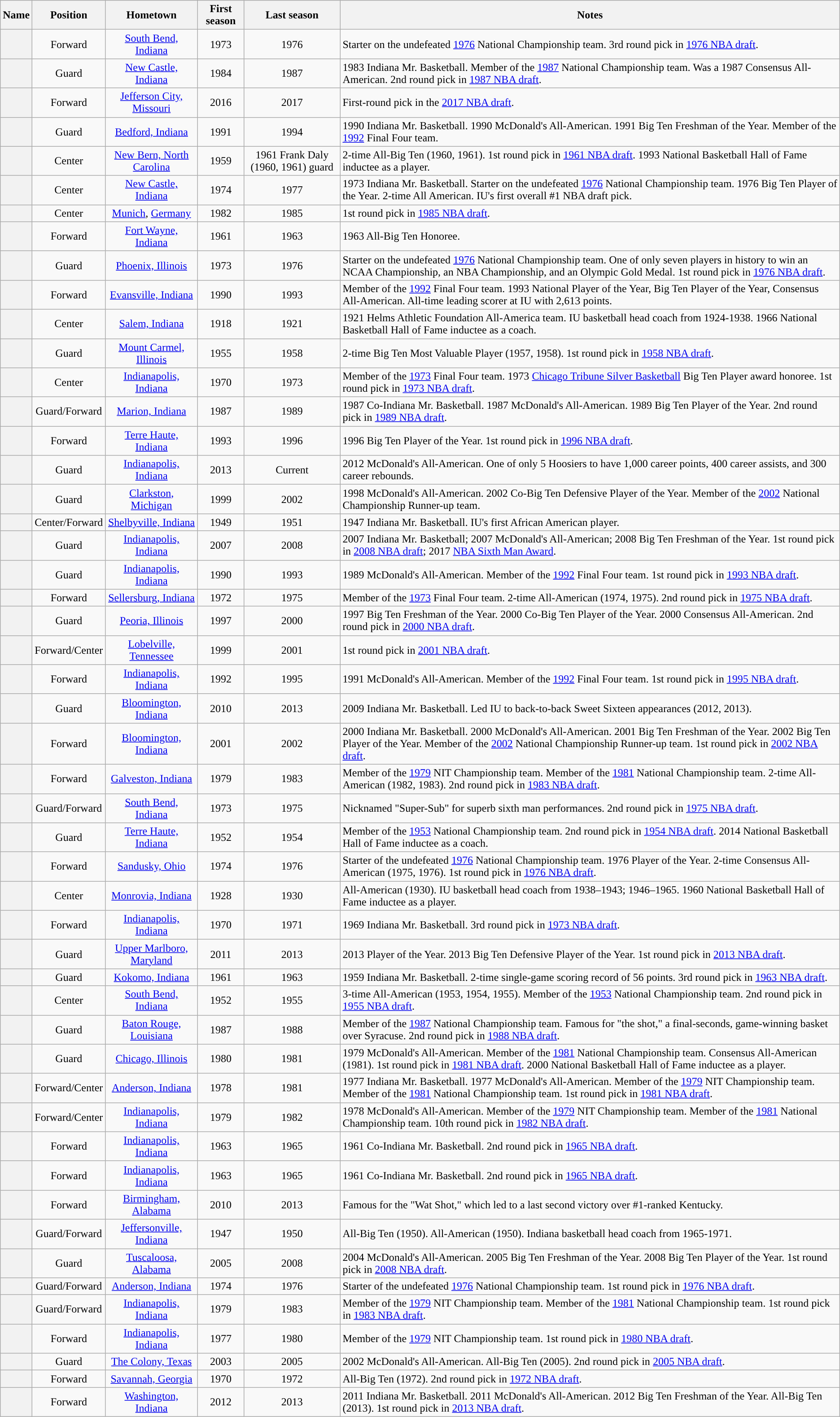<table class="wikitable sortable" style="text-align:center">
<tr>
<th scope="col" ! scope="col" !>Name</th>
<th scope="col" ! scope="col" !>Position</th>
<th scope="col" ! scope="col" !>Hometown</th>
<th scope="col" ! scope="col" !>First season</th>
<th scope="col" ! scope="col" !>Last season</th>
<th scope="col" ! scope="col" !>Notes</th>
</tr>
<tr>
<th scope="row"></th>
<td align="center">Forward</td>
<td align="center"><a href='#'>South Bend, Indiana</a></td>
<td align="center">1973</td>
<td align="center">1976</td>
<td align="left">Starter on the undefeated <a href='#'>1976</a> National Championship team. 3rd round pick in <a href='#'>1976 NBA draft</a>.</td>
</tr>
<tr>
<th scope="row"></th>
<td align="center">Guard</td>
<td align="center"><a href='#'>New Castle, Indiana</a></td>
<td align="center">1984</td>
<td align="center">1987</td>
<td align="left">1983 Indiana Mr. Basketball. Member of the <a href='#'>1987</a> National Championship team. Was a 1987 Consensus All-American. 2nd round pick in <a href='#'>1987 NBA draft</a>.</td>
</tr>
<tr>
<th scope="row"></th>
<td align="center">Forward</td>
<td align="center"><a href='#'>Jefferson City, Missouri</a></td>
<td align="center">2016</td>
<td align="center">2017</td>
<td align="left">First-round pick in the <a href='#'>2017 NBA draft</a>.</td>
</tr>
<tr>
<th scope="row"></th>
<td align="center">Guard</td>
<td align="center"><a href='#'>Bedford, Indiana</a></td>
<td align="center">1991</td>
<td align="center">1994</td>
<td align="left">1990 Indiana Mr. Basketball. 1990 McDonald's All-American. 1991 Big Ten Freshman of the Year. Member of the <a href='#'>1992</a> Final Four team.</td>
</tr>
<tr>
<th scope="row"></th>
<td align="center">Center</td>
<td align="center"><a href='#'>New Bern, North Carolina</a></td>
<td align="center">1959</td>
<td align="center">1961  Frank Daly (1960, 1961) guard</td>
<td align="left">2-time All-Big Ten (1960, 1961). 1st round pick in <a href='#'>1961 NBA draft</a>. 1993 National Basketball Hall of Fame inductee as a player.</td>
</tr>
<tr>
<th scope="row"></th>
<td align="center">Center</td>
<td align="center"><a href='#'>New Castle, Indiana</a></td>
<td align="center">1974</td>
<td align="center">1977</td>
<td align="left">1973 Indiana Mr. Basketball. Starter on the undefeated <a href='#'>1976</a> National Championship team. 1976 Big Ten Player of the Year. 2-time All American. IU's first overall #1 NBA draft pick.</td>
</tr>
<tr>
<th scope="row"></th>
<td align="center">Center</td>
<td align="center"><a href='#'>Munich</a>, <a href='#'>Germany</a></td>
<td align="center">1982</td>
<td align="center">1985</td>
<td align="left">1st round pick in <a href='#'>1985 NBA draft</a>.</td>
</tr>
<tr>
<th scope="row"></th>
<td align="center">Forward</td>
<td align="center"><a href='#'>Fort Wayne, Indiana</a></td>
<td align="center">1961</td>
<td align="center">1963</td>
<td align="left">1963 All-Big Ten Honoree.</td>
</tr>
<tr>
<th scope="row"></th>
<td align="center">Guard</td>
<td align="center"><a href='#'>Phoenix, Illinois</a></td>
<td align="center">1973</td>
<td align="center">1976</td>
<td align="left">Starter on the undefeated <a href='#'>1976</a> National Championship team. One of only seven players in history to win an NCAA Championship, an NBA Championship, and an Olympic Gold Medal. 1st round pick in <a href='#'>1976 NBA draft</a>.</td>
</tr>
<tr>
<th scope="row"></th>
<td align="center">Forward</td>
<td align="center"><a href='#'>Evansville, Indiana</a></td>
<td align="center">1990</td>
<td align="center">1993</td>
<td align="left">Member of the <a href='#'>1992</a> Final Four team. 1993 National Player of the Year, Big Ten Player of the Year, Consensus All-American. All-time leading scorer at IU with 2,613 points.</td>
</tr>
<tr>
<th scope="row"></th>
<td align="center">Center</td>
<td align="center"><a href='#'>Salem, Indiana</a></td>
<td align="center">1918</td>
<td align="center">1921</td>
<td align="left">1921 Helms Athletic Foundation All-America team. IU basketball head coach from 1924-1938. 1966 National Basketball Hall of Fame inductee as a coach.</td>
</tr>
<tr>
<th scope="row"></th>
<td align="center">Guard</td>
<td align="center"><a href='#'>Mount Carmel, Illinois</a></td>
<td align="center">1955</td>
<td align="center">1958</td>
<td align="left">2-time Big Ten Most Valuable Player (1957, 1958). 1st round pick in <a href='#'>1958 NBA draft</a>.</td>
</tr>
<tr>
<th scope="row"></th>
<td align="center">Center</td>
<td align="center"><a href='#'>Indianapolis, Indiana</a></td>
<td align="center">1970</td>
<td align="center">1973</td>
<td align="left">Member of the <a href='#'>1973</a> Final Four team. 1973 <a href='#'>Chicago Tribune Silver Basketball</a> Big Ten Player award honoree. 1st round pick in <a href='#'>1973 NBA draft</a>.</td>
</tr>
<tr>
<th scope="row"></th>
<td align="center">Guard/Forward</td>
<td align="center"><a href='#'>Marion, Indiana</a></td>
<td align="center">1987</td>
<td align="center">1989</td>
<td align="left">1987 Co-Indiana Mr. Basketball. 1987 McDonald's All-American. 1989 Big Ten Player of the Year. 2nd round pick in <a href='#'>1989 NBA draft</a>.</td>
</tr>
<tr>
<th scope="row"></th>
<td align="center">Forward</td>
<td align="center"><a href='#'>Terre Haute, Indiana</a></td>
<td align="center">1993</td>
<td align="center">1996</td>
<td align="left">1996 Big Ten Player of the Year. 1st round pick in <a href='#'>1996 NBA draft</a>.</td>
</tr>
<tr>
<th scope="row"></th>
<td align="center">Guard</td>
<td align="center"><a href='#'>Indianapolis, Indiana</a></td>
<td align="center">2013</td>
<td align="center">Current</td>
<td align="left">2012 McDonald's All-American. One of only 5 Hoosiers to have 1,000 career points, 400 career assists, and 300 career rebounds.</td>
</tr>
<tr>
<th scope="row"></th>
<td align="center">Guard</td>
<td align="center"><a href='#'>Clarkston, Michigan</a></td>
<td align="center">1999</td>
<td align="center">2002</td>
<td align="left">1998 McDonald's All-American. 2002 Co-Big Ten Defensive Player of the Year. Member of the <a href='#'>2002</a> National Championship Runner-up team.</td>
</tr>
<tr>
<th scope="row"></th>
<td align="center">Center/Forward</td>
<td align="center"><a href='#'>Shelbyville, Indiana</a></td>
<td align="center">1949</td>
<td align="center">1951</td>
<td align="left">1947 Indiana Mr. Basketball. IU's first African American player.</td>
</tr>
<tr>
<th scope="row"></th>
<td align="center">Guard</td>
<td align="center"><a href='#'>Indianapolis, Indiana</a></td>
<td align="center">2007</td>
<td align="center">2008</td>
<td align="left">2007 Indiana Mr. Basketball; 2007 McDonald's All-American; 2008 Big Ten Freshman of the Year. 1st round pick in <a href='#'>2008 NBA draft</a>; 2017 <a href='#'>NBA Sixth Man Award</a>.</td>
</tr>
<tr>
<th scope="row"></th>
<td align="center">Guard</td>
<td align="center"><a href='#'>Indianapolis, Indiana</a></td>
<td align="center">1990</td>
<td align="center">1993</td>
<td align="left">1989 McDonald's All-American. Member of the <a href='#'>1992</a> Final Four team. 1st round pick in <a href='#'>1993 NBA draft</a>.</td>
</tr>
<tr>
<th scope="row"></th>
<td align="center">Forward</td>
<td align="center"><a href='#'>Sellersburg, Indiana</a></td>
<td align="center">1972</td>
<td align="center">1975</td>
<td align="left">Member of the <a href='#'>1973</a> Final Four team. 2-time All-American (1974, 1975). 2nd round pick in <a href='#'>1975 NBA draft</a>.</td>
</tr>
<tr>
<th scope="row"></th>
<td align="center">Guard</td>
<td align="center"><a href='#'>Peoria, Illinois</a></td>
<td align="center">1997</td>
<td align="center">2000</td>
<td align="left">1997 Big Ten Freshman of the Year. 2000 Co-Big Ten Player of the Year. 2000 Consensus All-American. 2nd round pick in <a href='#'>2000 NBA draft</a>.</td>
</tr>
<tr>
<th scope="row"></th>
<td align="center">Forward/Center</td>
<td align="center"><a href='#'>Lobelville, Tennessee</a></td>
<td align="center">1999</td>
<td align="center">2001</td>
<td align="left">1st round pick in <a href='#'>2001 NBA draft</a>.</td>
</tr>
<tr>
<th scope="row"></th>
<td align="center">Forward</td>
<td align="center"><a href='#'>Indianapolis, Indiana</a></td>
<td align="center">1992</td>
<td align="center">1995</td>
<td align="left">1991 McDonald's All-American. Member of the <a href='#'>1992</a> Final Four team. 1st round pick in <a href='#'>1995 NBA draft</a>.</td>
</tr>
<tr>
<th scope="row"></th>
<td align="center">Guard</td>
<td align="center"><a href='#'>Bloomington, Indiana</a></td>
<td align="center">2010</td>
<td align="center">2013</td>
<td align="left">2009 Indiana Mr. Basketball. Led IU to back-to-back Sweet Sixteen appearances (2012, 2013).</td>
</tr>
<tr>
<th scope="row"></th>
<td align="center">Forward</td>
<td align="center"><a href='#'>Bloomington, Indiana</a></td>
<td align="center">2001</td>
<td align="center">2002</td>
<td align="left">2000 Indiana Mr. Basketball. 2000 McDonald's All-American. 2001 Big Ten Freshman of the Year. 2002 Big Ten Player of the Year. Member of the <a href='#'>2002</a> National Championship Runner-up team. 1st round pick in <a href='#'>2002 NBA draft</a>.</td>
</tr>
<tr>
<th scope="row"></th>
<td align="center">Forward</td>
<td align="center"><a href='#'>Galveston, Indiana</a></td>
<td align="center">1979</td>
<td align="center">1983</td>
<td align="left">Member of the <a href='#'>1979</a> NIT Championship team. Member of the <a href='#'>1981</a> National Championship team. 2-time All-American (1982, 1983). 2nd round pick in <a href='#'>1983 NBA draft</a>.</td>
</tr>
<tr>
<th scope="row"></th>
<td align="center">Guard/Forward</td>
<td align="center"><a href='#'>South Bend, Indiana</a></td>
<td align="center">1973</td>
<td align="center">1975</td>
<td align="left">Nicknamed "Super-Sub" for superb sixth man performances. 2nd round pick in <a href='#'>1975 NBA draft</a>.</td>
</tr>
<tr>
<th scope="row"></th>
<td align="center">Guard</td>
<td align="center"><a href='#'>Terre Haute, Indiana</a></td>
<td align="center">1952</td>
<td align="center">1954</td>
<td align="left">Member of the <a href='#'>1953</a> National Championship team. 2nd round pick in <a href='#'>1954 NBA draft</a>. 2014 National Basketball Hall of Fame inductee as a coach.</td>
</tr>
<tr>
<th scope="row"></th>
<td align="center">Forward</td>
<td align="center"><a href='#'>Sandusky, Ohio</a></td>
<td align="center">1974</td>
<td align="center">1976</td>
<td align="left">Starter of the undefeated <a href='#'>1976</a> National Championship team. 1976 Player of the Year. 2-time Consensus All-American (1975, 1976). 1st round pick in <a href='#'>1976 NBA draft</a>.</td>
</tr>
<tr>
<th scope="row"></th>
<td align="center">Center</td>
<td align="center"><a href='#'>Monrovia, Indiana</a></td>
<td align="center">1928</td>
<td align="center">1930</td>
<td align="left">All-American (1930). IU basketball head coach from 1938–1943; 1946–1965. 1960 National Basketball Hall of Fame inductee as a player.</td>
</tr>
<tr>
<th scope="row"></th>
<td align="center">Forward</td>
<td align="center"><a href='#'>Indianapolis, Indiana</a></td>
<td align="center">1970</td>
<td align="center">1971</td>
<td align="left">1969 Indiana Mr. Basketball. 3rd round pick in <a href='#'>1973 NBA draft</a>.</td>
</tr>
<tr>
<th scope="row"></th>
<td align="center">Guard</td>
<td align="center"><a href='#'>Upper Marlboro, Maryland</a></td>
<td align="center">2011</td>
<td align="center">2013</td>
<td align="left">2013 Player of the Year. 2013 Big Ten Defensive Player of the Year. 1st round pick in <a href='#'>2013 NBA draft</a>.</td>
</tr>
<tr>
<th scope="row"></th>
<td align="center">Guard</td>
<td align="center"><a href='#'>Kokomo, Indiana</a></td>
<td align="center">1961</td>
<td align="center">1963</td>
<td align="left">1959 Indiana Mr. Basketball. 2-time single-game scoring record of 56 points. 3rd round pick in <a href='#'>1963 NBA draft</a>.</td>
</tr>
<tr>
<th scope="row"></th>
<td align="center">Center</td>
<td align="center"><a href='#'>South Bend, Indiana</a></td>
<td align="center">1952</td>
<td align="center">1955</td>
<td align="left">3-time All-American (1953, 1954, 1955). Member of the <a href='#'>1953</a> National Championship team. 2nd round pick in <a href='#'>1955 NBA draft</a>.</td>
</tr>
<tr>
<th scope="row"></th>
<td align="center">Guard</td>
<td align="center"><a href='#'>Baton Rouge, Louisiana</a></td>
<td align="center">1987</td>
<td align="center">1988</td>
<td align="left">Member of the <a href='#'>1987</a> National Championship team. Famous for "the shot," a final-seconds, game-winning basket over Syracuse. 2nd round pick in <a href='#'>1988 NBA draft</a>.</td>
</tr>
<tr>
<th scope="row"></th>
<td align="center">Guard</td>
<td align="center"><a href='#'>Chicago, Illinois</a></td>
<td align="center">1980</td>
<td align="center">1981</td>
<td align="left">1979 McDonald's All-American. Member of the <a href='#'>1981</a> National Championship team. Consensus All-American (1981). 1st round pick in <a href='#'>1981 NBA draft</a>. 2000 National Basketball Hall of Fame inductee as a player.</td>
</tr>
<tr>
<th scope="row"></th>
<td align="center">Forward/Center</td>
<td align="center"><a href='#'>Anderson, Indiana</a></td>
<td align="center">1978</td>
<td align="center">1981</td>
<td align="left">1977 Indiana Mr. Basketball. 1977 McDonald's All-American. Member of the <a href='#'>1979</a> NIT Championship team. Member of the <a href='#'>1981</a> National Championship team.  1st round pick in <a href='#'>1981 NBA draft</a>.</td>
</tr>
<tr>
<th scope="row"></th>
<td align="center">Forward/Center</td>
<td align="center"><a href='#'>Indianapolis, Indiana</a></td>
<td align="center">1979</td>
<td align="center">1982</td>
<td align="left">1978 McDonald's All-American. Member of the <a href='#'>1979</a> NIT Championship team. Member of the <a href='#'>1981</a> National Championship team. 10th round pick in <a href='#'>1982 NBA draft</a>.</td>
</tr>
<tr>
<th scope="row"></th>
<td align="center">Forward</td>
<td align="center"><a href='#'>Indianapolis, Indiana</a></td>
<td align="center">1963</td>
<td align="center">1965</td>
<td align="left">1961 Co-Indiana Mr. Basketball. 2nd round pick in <a href='#'>1965 NBA draft</a>.</td>
</tr>
<tr>
<th scope="row"></th>
<td align="center">Forward</td>
<td align="center"><a href='#'>Indianapolis, Indiana</a></td>
<td align="center">1963</td>
<td align="center">1965</td>
<td align="left">1961 Co-Indiana Mr. Basketball. 2nd round pick in <a href='#'>1965 NBA draft</a>.</td>
</tr>
<tr>
<th scope="row"></th>
<td align="center">Forward</td>
<td align="center"><a href='#'>Birmingham, Alabama</a></td>
<td align="center">2010</td>
<td align="center">2013</td>
<td align="left">Famous for the "Wat Shot," which led to a last second victory over #1-ranked Kentucky.</td>
</tr>
<tr>
<th scope="row"></th>
<td align="center">Guard/Forward</td>
<td align="center"><a href='#'>Jeffersonville, Indiana</a></td>
<td align="center">1947</td>
<td align="center">1950</td>
<td align="left">All-Big Ten (1950). All-American (1950). Indiana basketball head coach from 1965-1971.</td>
</tr>
<tr>
<th scope="row"></th>
<td align="center">Guard</td>
<td align="center"><a href='#'>Tuscaloosa, Alabama</a></td>
<td align="center">2005</td>
<td align="center">2008</td>
<td align="left">2004 McDonald's All-American. 2005 Big Ten Freshman of the Year. 2008 Big Ten Player of the Year. 1st round pick in <a href='#'>2008 NBA draft</a>.</td>
</tr>
<tr>
<th scope="row"></th>
<td align="center">Guard/Forward</td>
<td align="center"><a href='#'>Anderson, Indiana</a></td>
<td align="center">1974</td>
<td align="center">1976</td>
<td align="left">Starter of the undefeated <a href='#'>1976</a> National Championship team. 1st round pick in <a href='#'>1976 NBA draft</a>.</td>
</tr>
<tr>
<th scope="row"></th>
<td align="center">Guard/Forward</td>
<td align="center"><a href='#'>Indianapolis, Indiana</a></td>
<td align="center">1979</td>
<td align="center">1983</td>
<td align="left">Member of the <a href='#'>1979</a> NIT Championship team. Member of the <a href='#'>1981</a> National Championship team. 1st round pick in <a href='#'>1983 NBA draft</a>.</td>
</tr>
<tr>
<th scope="row"></th>
<td align="center">Forward</td>
<td align="center"><a href='#'>Indianapolis, Indiana</a></td>
<td align="center">1977</td>
<td align="center">1980</td>
<td align="left">Member of the <a href='#'>1979</a> NIT Championship team. 1st round pick in <a href='#'>1980 NBA draft</a>.</td>
</tr>
<tr>
<th scope="row"></th>
<td align="center">Guard</td>
<td align="center"><a href='#'>The Colony, Texas</a></td>
<td align="center">2003</td>
<td align="center">2005</td>
<td align="left">2002 McDonald's All-American. All-Big Ten (2005). 2nd round pick in <a href='#'>2005 NBA draft</a>.</td>
</tr>
<tr>
<th scope="row"></th>
<td align="center">Forward</td>
<td align="center"><a href='#'>Savannah, Georgia</a></td>
<td align="center">1970</td>
<td align="center">1972</td>
<td align="left">All-Big Ten (1972). 2nd round pick in <a href='#'>1972 NBA draft</a>.</td>
</tr>
<tr>
<th scope="row"></th>
<td align="center">Forward</td>
<td align="center"><a href='#'>Washington, Indiana</a></td>
<td align="center">2012</td>
<td align="center">2013</td>
<td align="left">2011 Indiana Mr. Basketball. 2011 McDonald's All-American.  2012 Big Ten Freshman of the Year. All-Big Ten (2013). 1st round pick in <a href='#'>2013 NBA draft</a>.</td>
</tr>
</table>
